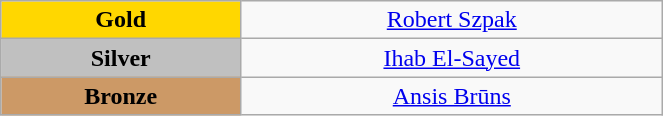<table class="wikitable" style="text-align:center; " width="35%">
<tr>
<td bgcolor="gold"><strong>Gold</strong></td>
<td><a href='#'>Robert Szpak</a><br>  <small><em></em></small></td>
</tr>
<tr>
<td bgcolor="silver"><strong>Silver</strong></td>
<td><a href='#'>Ihab El-Sayed</a><br>  <small><em></em></small></td>
</tr>
<tr>
<td bgcolor="CC9966"><strong>Bronze</strong></td>
<td><a href='#'>Ansis Brūns</a><br>  <small><em></em></small></td>
</tr>
</table>
